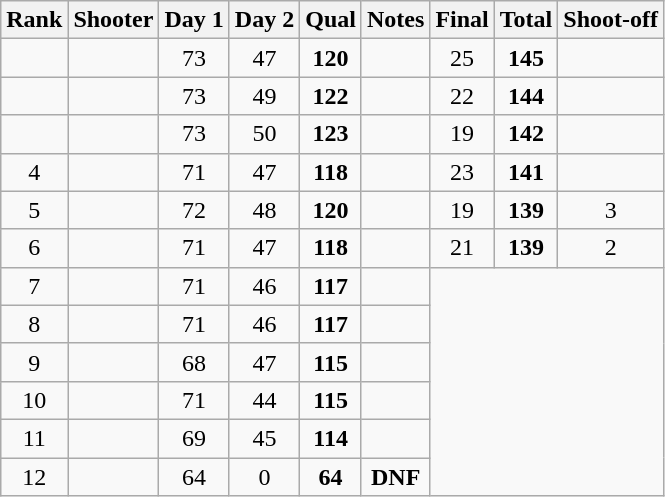<table class="wikitable sortable" style="text-align: center">
<tr>
<th>Rank</th>
<th>Shooter</th>
<th>Day 1</th>
<th>Day 2</th>
<th>Qual</th>
<th>Notes</th>
<th>Final</th>
<th>Total</th>
<th>Shoot-off</th>
</tr>
<tr>
<td></td>
<td align=left></td>
<td>73</td>
<td>47</td>
<td><strong>120</strong></td>
<td></td>
<td>25</td>
<td><strong>145</strong></td>
<td></td>
</tr>
<tr>
<td></td>
<td align=left></td>
<td>73</td>
<td>49</td>
<td><strong>122</strong></td>
<td></td>
<td>22</td>
<td><strong>144</strong></td>
<td></td>
</tr>
<tr>
<td></td>
<td align=left></td>
<td>73</td>
<td>50</td>
<td><strong>123</strong></td>
<td></td>
<td>19</td>
<td><strong>142</strong></td>
<td></td>
</tr>
<tr>
<td>4</td>
<td align=left></td>
<td>71</td>
<td>47</td>
<td><strong>118</strong></td>
<td></td>
<td>23</td>
<td><strong>141</strong></td>
<td></td>
</tr>
<tr>
<td>5</td>
<td align=left></td>
<td>72</td>
<td>48</td>
<td><strong>120</strong></td>
<td></td>
<td>19</td>
<td><strong>139</strong></td>
<td>3</td>
</tr>
<tr>
<td>6</td>
<td align=left></td>
<td>71</td>
<td>47</td>
<td><strong>118</strong></td>
<td></td>
<td>21</td>
<td><strong>139</strong></td>
<td>2</td>
</tr>
<tr>
<td>7</td>
<td align=left></td>
<td>71</td>
<td>46</td>
<td><strong>117</strong></td>
<td></td>
</tr>
<tr>
<td>8</td>
<td align=left></td>
<td>71</td>
<td>46</td>
<td><strong>117</strong></td>
<td></td>
</tr>
<tr>
<td>9</td>
<td align=left></td>
<td>68</td>
<td>47</td>
<td><strong>115</strong></td>
<td></td>
</tr>
<tr>
<td>10</td>
<td align=left></td>
<td>71</td>
<td>44</td>
<td><strong>115</strong></td>
<td></td>
</tr>
<tr>
<td>11</td>
<td align=left></td>
<td>69</td>
<td>45</td>
<td><strong>114</strong></td>
<td></td>
</tr>
<tr>
<td>12</td>
<td align=left></td>
<td>64</td>
<td>0</td>
<td><strong> 64</strong></td>
<td><strong>DNF</strong></td>
</tr>
</table>
